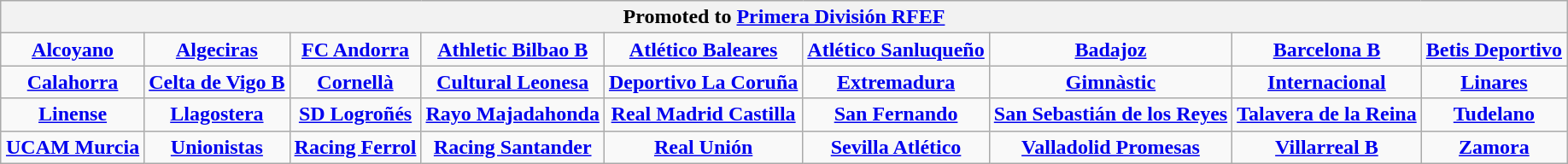<table class="wikitable" style="text-align: center; margin: 0 auto;">
<tr>
<th colspan="9">Promoted to <a href='#'>Primera División RFEF</a></th>
</tr>
<tr>
<td><strong><a href='#'>Alcoyano</a></strong></td>
<td><strong><a href='#'>Algeciras</a></strong></td>
<td><strong><a href='#'>FC Andorra</a></strong></td>
<td><strong><a href='#'>Athletic Bilbao B</a></strong></td>
<td><strong><a href='#'>Atlético Baleares</a></strong></td>
<td><strong><a href='#'>Atlético Sanluqueño</a></strong></td>
<td><strong><a href='#'>Badajoz</a></strong></td>
<td><strong><a href='#'>Barcelona B</a></strong></td>
<td><strong><a href='#'>Betis Deportivo</a></strong></td>
</tr>
<tr>
<td><strong><a href='#'>Calahorra</a></strong></td>
<td><strong><a href='#'>Celta de Vigo B</a></strong></td>
<td><strong><a href='#'>Cornellà</a></strong></td>
<td><strong><a href='#'>Cultural Leonesa</a></strong></td>
<td><strong><a href='#'>Deportivo La Coruña</a></strong></td>
<td><strong><a href='#'>Extremadura</a></strong></td>
<td><strong><a href='#'>Gimnàstic</a></strong></td>
<td><strong><a href='#'>Internacional</a></strong></td>
<td><strong><a href='#'>Linares</a></strong></td>
</tr>
<tr>
<td><strong><a href='#'>Linense</a></strong></td>
<td><strong><a href='#'>Llagostera</a></strong></td>
<td><strong><a href='#'>SD Logroñés</a></strong></td>
<td><strong><a href='#'>Rayo Majadahonda</a></strong></td>
<td><strong><a href='#'>Real Madrid Castilla</a></strong></td>
<td><strong><a href='#'>San Fernando</a></strong></td>
<td><strong><a href='#'>San Sebastián de los Reyes</a></strong></td>
<td><strong><a href='#'>Talavera de la Reina</a></strong></td>
<td><strong><a href='#'>Tudelano</a></strong></td>
</tr>
<tr>
<td><strong><a href='#'>UCAM Murcia</a></strong></td>
<td><strong><a href='#'>Unionistas</a></strong></td>
<td><strong><a href='#'>Racing Ferrol</a></strong></td>
<td><strong><a href='#'>Racing Santander</a></strong></td>
<td><strong><a href='#'>Real Unión</a></strong></td>
<td><strong><a href='#'>Sevilla Atlético</a></strong></td>
<td><strong><a href='#'>Valladolid Promesas</a></strong></td>
<td><strong><a href='#'>Villarreal B</a></strong></td>
<td><strong><a href='#'>Zamora</a></strong></td>
</tr>
</table>
